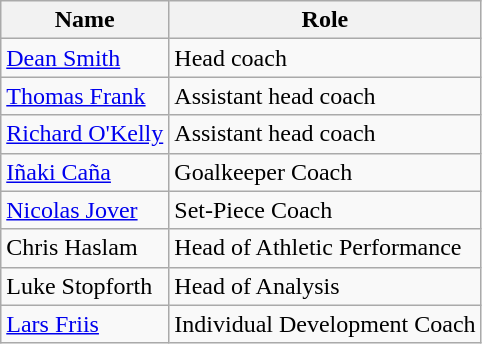<table class="wikitable">
<tr>
<th>Name</th>
<th>Role</th>
</tr>
<tr>
<td> <a href='#'>Dean Smith</a></td>
<td>Head coach</td>
</tr>
<tr>
<td> <a href='#'>Thomas Frank</a></td>
<td>Assistant head coach</td>
</tr>
<tr>
<td> <a href='#'>Richard O'Kelly</a></td>
<td>Assistant head coach</td>
</tr>
<tr>
<td> <a href='#'>Iñaki Caña</a></td>
<td>Goalkeeper Coach</td>
</tr>
<tr>
<td> <a href='#'>Nicolas Jover</a></td>
<td>Set-Piece Coach</td>
</tr>
<tr>
<td> Chris Haslam</td>
<td>Head of Athletic Performance</td>
</tr>
<tr>
<td> Luke Stopforth</td>
<td>Head of Analysis</td>
</tr>
<tr>
<td> <a href='#'>Lars Friis</a></td>
<td>Individual Development Coach</td>
</tr>
</table>
